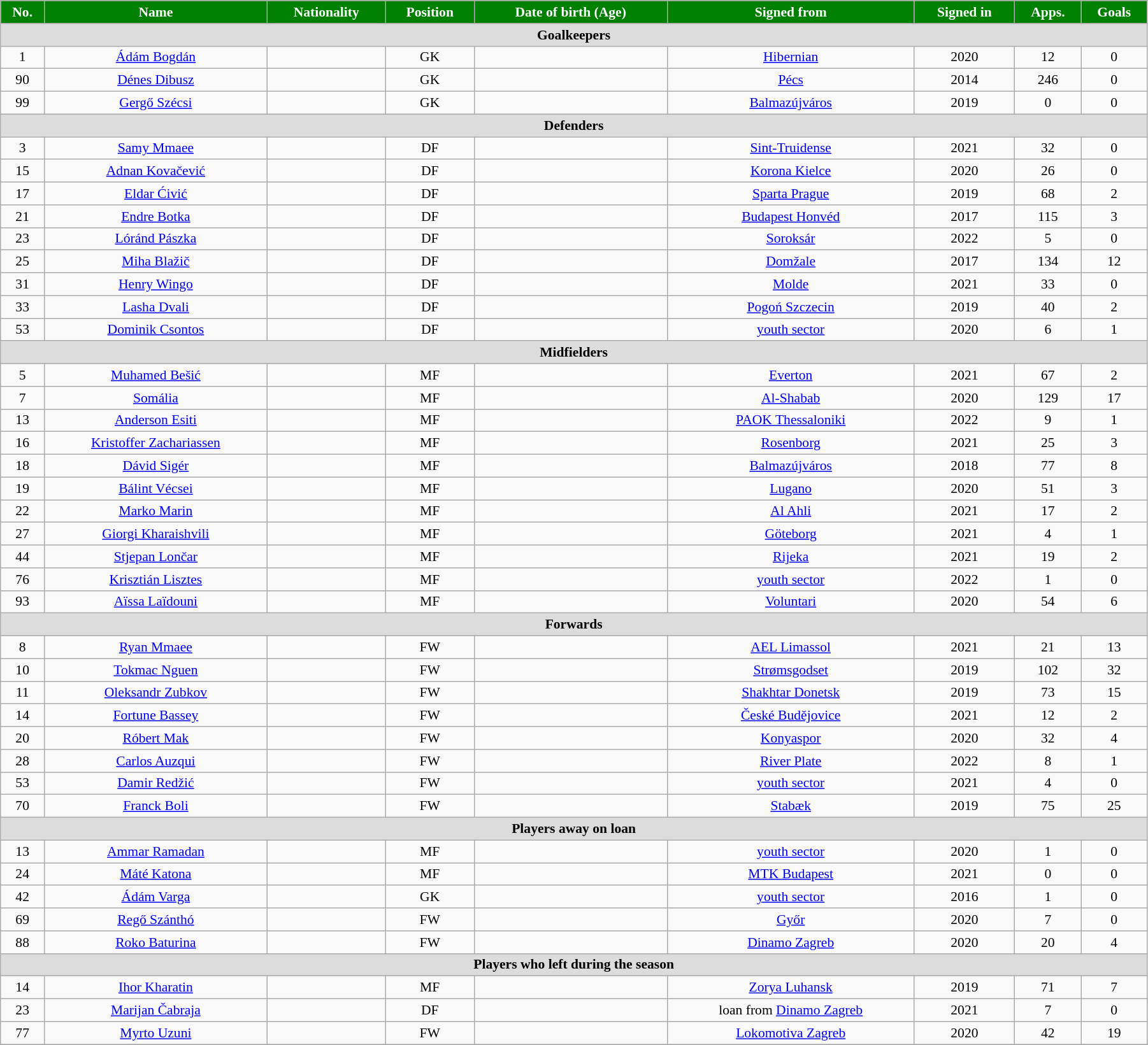<table class="wikitable"  style="text-align:center; font-size:90%; width:95%;">
<tr>
<th style="background:green; color:white; text-align:center;">No.</th>
<th style="background:green; color:white; text-align:center;">Name</th>
<th style="background:green; color:white; text-align:center;">Nationality</th>
<th style="background:green; color:white; text-align:center;">Position</th>
<th style="background:green; color:white; text-align:center;">Date of birth (Age)</th>
<th style="background:green; color:white; text-align:center;">Signed from</th>
<th style="background:green; color:white; text-align:center;">Signed in</th>
<th style="background:green; color:white; text-align:center;">Apps.</th>
<th style="background:green; color:white; text-align:center;">Goals</th>
</tr>
<tr>
<th colspan="11"  style="background:#dcdcdc; text-align:center;">Goalkeepers</th>
</tr>
<tr>
<td>1</td>
<td><a href='#'>Ádám Bogdán</a></td>
<td></td>
<td>GK</td>
<td></td>
<td><a href='#'>Hibernian</a></td>
<td>2020</td>
<td>12</td>
<td>0</td>
</tr>
<tr>
<td>90</td>
<td><a href='#'>Dénes Dibusz</a></td>
<td></td>
<td>GK</td>
<td></td>
<td><a href='#'>Pécs</a></td>
<td>2014</td>
<td>246</td>
<td>0</td>
</tr>
<tr>
<td>99</td>
<td><a href='#'>Gergő Szécsi</a></td>
<td></td>
<td>GK</td>
<td></td>
<td><a href='#'>Balmazújváros</a></td>
<td>2019</td>
<td>0</td>
<td>0</td>
</tr>
<tr>
<th colspan="11"  style="background:#dcdcdc; text-align:center;">Defenders</th>
</tr>
<tr>
<td>3</td>
<td><a href='#'>Samy Mmaee</a></td>
<td></td>
<td>DF</td>
<td></td>
<td><a href='#'>Sint-Truidense</a></td>
<td>2021</td>
<td>32</td>
<td>0</td>
</tr>
<tr>
<td>15</td>
<td><a href='#'>Adnan Kovačević</a></td>
<td></td>
<td>DF</td>
<td></td>
<td><a href='#'>Korona Kielce</a></td>
<td>2020</td>
<td>26</td>
<td>0</td>
</tr>
<tr>
<td>17</td>
<td><a href='#'>Eldar Ćivić</a></td>
<td></td>
<td>DF</td>
<td></td>
<td><a href='#'>Sparta Prague</a></td>
<td>2019</td>
<td>68</td>
<td>2</td>
</tr>
<tr>
<td>21</td>
<td><a href='#'>Endre Botka</a></td>
<td></td>
<td>DF</td>
<td></td>
<td><a href='#'>Budapest Honvéd</a></td>
<td>2017</td>
<td>115</td>
<td>3</td>
</tr>
<tr>
<td>23</td>
<td><a href='#'>Lóránd Pászka</a></td>
<td></td>
<td>DF</td>
<td></td>
<td><a href='#'>Soroksár</a></td>
<td>2022</td>
<td>5</td>
<td>0</td>
</tr>
<tr>
<td>25</td>
<td><a href='#'>Miha Blažič</a></td>
<td></td>
<td>DF</td>
<td></td>
<td><a href='#'>Domžale</a></td>
<td>2017</td>
<td>134</td>
<td>12</td>
</tr>
<tr>
<td>31</td>
<td><a href='#'>Henry Wingo</a></td>
<td></td>
<td>DF</td>
<td></td>
<td><a href='#'>Molde</a></td>
<td>2021</td>
<td>33</td>
<td>0</td>
</tr>
<tr>
<td>33</td>
<td><a href='#'>Lasha Dvali</a></td>
<td></td>
<td>DF</td>
<td></td>
<td><a href='#'>Pogoń Szczecin</a></td>
<td>2019</td>
<td>40</td>
<td>2</td>
</tr>
<tr>
<td>53</td>
<td><a href='#'>Dominik Csontos</a></td>
<td></td>
<td>DF</td>
<td></td>
<td><a href='#'>youth sector</a></td>
<td>2020</td>
<td>6</td>
<td>1</td>
</tr>
<tr>
<th colspan="11"  style="background:#dcdcdc; text-align:center;">Midfielders</th>
</tr>
<tr>
<td>5</td>
<td><a href='#'>Muhamed Bešić</a></td>
<td></td>
<td>MF</td>
<td></td>
<td><a href='#'>Everton</a></td>
<td>2021</td>
<td>67</td>
<td>2</td>
</tr>
<tr>
<td>7</td>
<td><a href='#'>Somália</a></td>
<td></td>
<td>MF</td>
<td></td>
<td><a href='#'>Al-Shabab</a></td>
<td>2020</td>
<td>129</td>
<td>17</td>
</tr>
<tr>
<td>13</td>
<td><a href='#'>Anderson Esiti</a></td>
<td></td>
<td>MF</td>
<td></td>
<td><a href='#'>PAOK Thessaloniki</a></td>
<td>2022</td>
<td>9</td>
<td>1</td>
</tr>
<tr>
<td>16</td>
<td><a href='#'>Kristoffer Zachariassen</a></td>
<td></td>
<td>MF</td>
<td></td>
<td><a href='#'>Rosenborg</a></td>
<td>2021</td>
<td>25</td>
<td>3</td>
</tr>
<tr>
<td>18</td>
<td><a href='#'>Dávid Sigér</a></td>
<td></td>
<td>MF</td>
<td></td>
<td><a href='#'>Balmazújváros</a></td>
<td>2018</td>
<td>77</td>
<td>8</td>
</tr>
<tr>
<td>19</td>
<td><a href='#'>Bálint Vécsei</a></td>
<td></td>
<td>MF</td>
<td></td>
<td><a href='#'>Lugano</a></td>
<td>2020</td>
<td>51</td>
<td>3</td>
</tr>
<tr>
<td>22</td>
<td><a href='#'>Marko Marin</a></td>
<td></td>
<td>MF</td>
<td></td>
<td><a href='#'>Al Ahli</a></td>
<td>2021</td>
<td>17</td>
<td>2</td>
</tr>
<tr>
<td>27</td>
<td><a href='#'>Giorgi Kharaishvili</a></td>
<td></td>
<td>MF</td>
<td></td>
<td><a href='#'>Göteborg</a></td>
<td>2021</td>
<td>4</td>
<td>1</td>
</tr>
<tr>
<td>44</td>
<td><a href='#'>Stjepan Lončar</a></td>
<td></td>
<td>MF</td>
<td></td>
<td><a href='#'>Rijeka</a></td>
<td>2021</td>
<td>19</td>
<td>2</td>
</tr>
<tr>
<td>76</td>
<td><a href='#'>Krisztián Lisztes</a></td>
<td></td>
<td>MF</td>
<td></td>
<td><a href='#'>youth sector</a></td>
<td>2022</td>
<td>1</td>
<td>0</td>
</tr>
<tr>
<td>93</td>
<td><a href='#'>Aïssa Laïdouni</a></td>
<td></td>
<td>MF</td>
<td></td>
<td><a href='#'>Voluntari</a></td>
<td>2020</td>
<td>54</td>
<td>6</td>
</tr>
<tr>
<th colspan="11"  style="background:#dcdcdc; text-align:center;">Forwards</th>
</tr>
<tr>
<td>8</td>
<td><a href='#'>Ryan Mmaee</a></td>
<td></td>
<td>FW</td>
<td></td>
<td><a href='#'>AEL Limassol</a></td>
<td>2021</td>
<td>21</td>
<td>13</td>
</tr>
<tr>
<td>10</td>
<td><a href='#'>Tokmac Nguen</a></td>
<td></td>
<td>FW</td>
<td></td>
<td><a href='#'>Strømsgodset</a></td>
<td>2019</td>
<td>102</td>
<td>32</td>
</tr>
<tr>
<td>11</td>
<td><a href='#'>Oleksandr Zubkov</a></td>
<td></td>
<td>FW</td>
<td></td>
<td><a href='#'>Shakhtar Donetsk</a></td>
<td>2019</td>
<td>73</td>
<td>15</td>
</tr>
<tr>
<td>14</td>
<td><a href='#'>Fortune Bassey</a></td>
<td></td>
<td>FW</td>
<td></td>
<td><a href='#'>České Budějovice</a></td>
<td>2021</td>
<td>12</td>
<td>2</td>
</tr>
<tr>
<td>20</td>
<td><a href='#'>Róbert Mak</a></td>
<td></td>
<td>FW</td>
<td></td>
<td><a href='#'>Konyaspor</a></td>
<td>2020</td>
<td>32</td>
<td>4</td>
</tr>
<tr>
<td>28</td>
<td><a href='#'>Carlos Auzqui</a></td>
<td></td>
<td>FW</td>
<td></td>
<td><a href='#'>River Plate</a></td>
<td>2022</td>
<td>8</td>
<td>1</td>
</tr>
<tr>
<td>53</td>
<td><a href='#'>Damir Redžić</a></td>
<td></td>
<td>FW</td>
<td></td>
<td><a href='#'>youth sector</a></td>
<td>2021</td>
<td>4</td>
<td>0</td>
</tr>
<tr>
<td>70</td>
<td><a href='#'>Franck Boli</a></td>
<td></td>
<td>FW</td>
<td></td>
<td><a href='#'>Stabæk</a></td>
<td>2019</td>
<td>75</td>
<td>25</td>
</tr>
<tr>
<th colspan="11"  style="background:#dcdcdc; text-align:center;">Players away on loan</th>
</tr>
<tr>
<td>13</td>
<td><a href='#'>Ammar Ramadan</a></td>
<td></td>
<td>MF</td>
<td></td>
<td><a href='#'>youth sector</a></td>
<td>2020</td>
<td>1</td>
<td>0</td>
</tr>
<tr>
<td>24</td>
<td><a href='#'>Máté Katona</a></td>
<td></td>
<td>MF</td>
<td></td>
<td><a href='#'>MTK Budapest</a></td>
<td>2021</td>
<td>0</td>
<td>0</td>
</tr>
<tr>
<td>42</td>
<td><a href='#'>Ádám Varga</a></td>
<td></td>
<td>GK</td>
<td></td>
<td><a href='#'>youth sector</a></td>
<td>2016</td>
<td>1</td>
<td>0</td>
</tr>
<tr>
<td>69</td>
<td><a href='#'>Regő Szánthó</a></td>
<td></td>
<td>FW</td>
<td></td>
<td><a href='#'>Győr</a></td>
<td>2020</td>
<td>7</td>
<td>0</td>
</tr>
<tr>
<td>88</td>
<td><a href='#'>Roko Baturina</a></td>
<td></td>
<td>FW</td>
<td></td>
<td><a href='#'>Dinamo Zagreb</a></td>
<td>2020</td>
<td>20</td>
<td>4</td>
</tr>
<tr>
<th colspan="11"  style="background:#dcdcdc; text-align:center;">Players who left during the season</th>
</tr>
<tr>
<td>14</td>
<td><a href='#'>Ihor Kharatin</a></td>
<td></td>
<td>MF</td>
<td></td>
<td><a href='#'>Zorya Luhansk</a></td>
<td>2019</td>
<td>71</td>
<td>7</td>
</tr>
<tr>
<td>23</td>
<td><a href='#'>Marijan Čabraja</a></td>
<td></td>
<td>DF</td>
<td></td>
<td>loan from <a href='#'>Dinamo Zagreb</a></td>
<td>2021</td>
<td>7</td>
<td>0</td>
</tr>
<tr>
<td>77</td>
<td><a href='#'>Myrto Uzuni</a></td>
<td></td>
<td>FW</td>
<td></td>
<td><a href='#'>Lokomotiva Zagreb</a></td>
<td>2020</td>
<td>42</td>
<td>19</td>
</tr>
<tr>
</tr>
</table>
